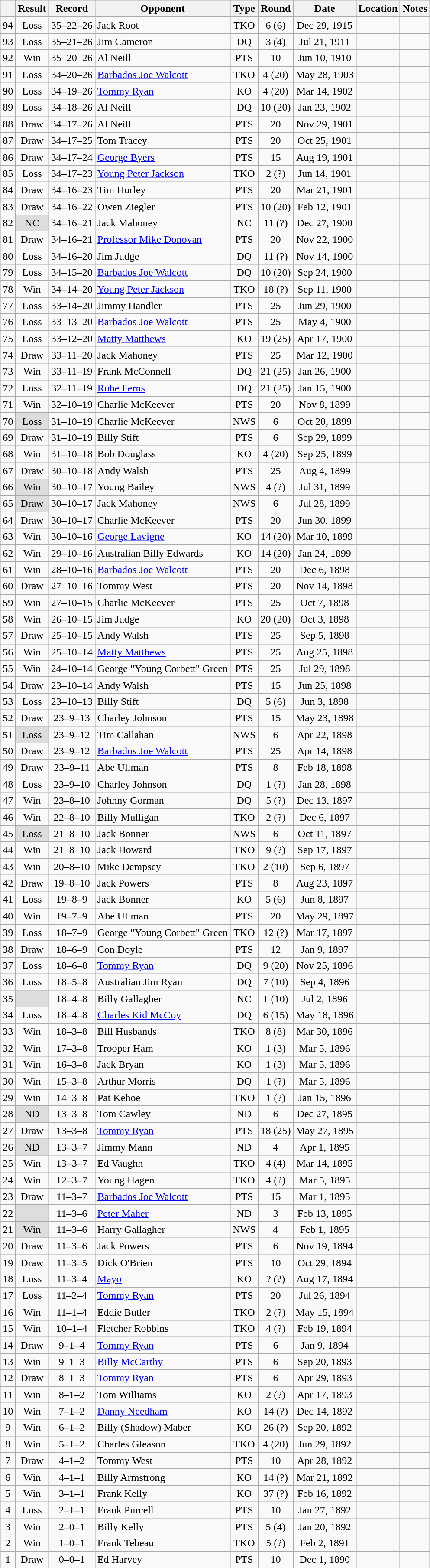<table class="wikitable mw-collapsible mw-collapsed" style="text-align:center">
<tr>
<th></th>
<th>Result</th>
<th>Record</th>
<th>Opponent</th>
<th>Type</th>
<th>Round</th>
<th>Date</th>
<th>Location</th>
<th>Notes</th>
</tr>
<tr>
<td>94</td>
<td>Loss</td>
<td>35–22–26 </td>
<td align=left>Jack Root</td>
<td>TKO</td>
<td>6 (6)</td>
<td>Dec 29, 1915</td>
<td style="text-align:left;"></td>
<td></td>
</tr>
<tr>
<td>93</td>
<td>Loss</td>
<td>35–21–26 </td>
<td align=left>Jim Cameron</td>
<td>DQ</td>
<td>3 (4)</td>
<td>Jul 21, 1911</td>
<td style="text-align:left;"></td>
<td style="text-align:left;"></td>
</tr>
<tr>
<td>92</td>
<td>Win</td>
<td>35–20–26 </td>
<td align=left>Al Neill</td>
<td>PTS</td>
<td>10</td>
<td>Jun 10, 1910</td>
<td style="text-align:left;"></td>
<td></td>
</tr>
<tr>
<td>91</td>
<td>Loss</td>
<td>34–20–26 </td>
<td align=left><a href='#'>Barbados Joe Walcott</a></td>
<td>TKO</td>
<td>4 (20)</td>
<td>May 28, 1903</td>
<td style="text-align:left;"></td>
<td></td>
</tr>
<tr>
<td>90</td>
<td>Loss</td>
<td>34–19–26 </td>
<td align=left><a href='#'>Tommy Ryan</a></td>
<td>KO</td>
<td>4 (20)</td>
<td>Mar 14, 1902</td>
<td style="text-align:left;"></td>
<td></td>
</tr>
<tr>
<td>89</td>
<td>Loss</td>
<td>34–18–26 </td>
<td align=left>Al Neill</td>
<td>DQ</td>
<td>10 (20)</td>
<td>Jan 23, 1902</td>
<td style="text-align:left;"></td>
<td style="text-align:left;"></td>
</tr>
<tr>
<td>88</td>
<td>Draw</td>
<td>34–17–26 </td>
<td align=left>Al Neill</td>
<td>PTS</td>
<td>20</td>
<td>Nov 29, 1901</td>
<td style="text-align:left;"></td>
<td></td>
</tr>
<tr>
<td>87</td>
<td>Draw</td>
<td>34–17–25 </td>
<td align=left>Tom Tracey</td>
<td>PTS</td>
<td>20</td>
<td>Oct 25, 1901</td>
<td style="text-align:left;"></td>
<td></td>
</tr>
<tr>
<td>86</td>
<td>Draw</td>
<td>34–17–24 </td>
<td align=left><a href='#'>George Byers</a></td>
<td>PTS</td>
<td>15</td>
<td>Aug 19, 1901</td>
<td style="text-align:left;"></td>
<td></td>
</tr>
<tr>
<td>85</td>
<td>Loss</td>
<td>34–17–23 </td>
<td align=left><a href='#'>Young Peter Jackson</a></td>
<td>TKO</td>
<td>2 (?)</td>
<td>Jun 14, 1901</td>
<td style="text-align:left;"></td>
<td></td>
</tr>
<tr>
<td>84</td>
<td>Draw</td>
<td>34–16–23 </td>
<td align=left>Tim Hurley</td>
<td>PTS</td>
<td>20</td>
<td>Mar 21, 1901</td>
<td style="text-align:left;"></td>
<td></td>
</tr>
<tr>
<td>83</td>
<td>Draw</td>
<td>34–16–22 </td>
<td align=left>Owen Ziegler</td>
<td>PTS</td>
<td>10 (20)</td>
<td>Feb 12, 1901</td>
<td style="text-align:left;"></td>
<td style="text-align:left;"></td>
</tr>
<tr>
<td>82</td>
<td style="background:#DDD">NC</td>
<td>34–16–21 </td>
<td align=left>Jack Mahoney</td>
<td>NC</td>
<td>11 (?)</td>
<td>Dec 27, 1900</td>
<td style="text-align:left;"></td>
<td></td>
</tr>
<tr>
<td>81</td>
<td>Draw</td>
<td>34–16–21 </td>
<td align=left><a href='#'>Professor Mike Donovan</a></td>
<td>PTS</td>
<td>20</td>
<td>Nov 22, 1900</td>
<td style="text-align:left;"></td>
<td></td>
</tr>
<tr>
<td>80</td>
<td>Loss</td>
<td>34–16–20 </td>
<td align=left>Jim Judge</td>
<td>DQ</td>
<td>11 (?)</td>
<td>Nov 14, 1900</td>
<td style="text-align:left;"></td>
<td></td>
</tr>
<tr>
<td>79</td>
<td>Loss</td>
<td>34–15–20 </td>
<td align=left><a href='#'>Barbados Joe Walcott</a></td>
<td>DQ</td>
<td>10 (20)</td>
<td>Sep 24, 1900</td>
<td style="text-align:left;"></td>
<td></td>
</tr>
<tr>
<td>78</td>
<td>Win</td>
<td>34–14–20 </td>
<td align=left><a href='#'>Young Peter Jackson</a></td>
<td>TKO</td>
<td>18 (?)</td>
<td>Sep 11, 1900</td>
<td style="text-align:left;"></td>
<td style="text-align:left;"></td>
</tr>
<tr>
<td>77</td>
<td>Loss</td>
<td>33–14–20 </td>
<td align=left>Jimmy Handler</td>
<td>PTS</td>
<td>25</td>
<td>Jun 29, 1900</td>
<td style="text-align:left;"></td>
<td></td>
</tr>
<tr>
<td>76</td>
<td>Loss</td>
<td>33–13–20 </td>
<td align=left><a href='#'>Barbados Joe Walcott</a></td>
<td>PTS</td>
<td>25</td>
<td>May 4, 1900</td>
<td style="text-align:left;"></td>
<td></td>
</tr>
<tr>
<td>75</td>
<td>Loss</td>
<td>33–12–20 </td>
<td align=left><a href='#'>Matty Matthews</a></td>
<td>KO</td>
<td>19 (25)</td>
<td>Apr 17, 1900</td>
<td style="text-align:left;"></td>
<td style="text-align:left;"></td>
</tr>
<tr>
<td>74</td>
<td>Draw</td>
<td>33–11–20 </td>
<td align=left>Jack Mahoney</td>
<td>PTS</td>
<td>25</td>
<td>Mar 12, 1900</td>
<td style="text-align:left;"></td>
<td style="text-align:left;"></td>
</tr>
<tr>
<td>73</td>
<td>Win</td>
<td>33–11–19 </td>
<td align=left>Frank McConnell</td>
<td>DQ</td>
<td>21 (25)</td>
<td>Jan 26, 1900</td>
<td style="text-align:left;"></td>
<td style="text-align:left;"></td>
</tr>
<tr>
<td>72</td>
<td>Loss</td>
<td>32–11–19 </td>
<td align=left><a href='#'>Rube Ferns</a></td>
<td>DQ</td>
<td>21 (25)</td>
<td>Jan 15, 1900</td>
<td style="text-align:left;"></td>
<td style="text-align:left;"></td>
</tr>
<tr>
<td>71</td>
<td>Win</td>
<td>32–10–19 </td>
<td align=left>Charlie McKeever</td>
<td>PTS</td>
<td>20</td>
<td>Nov 8, 1899</td>
<td style="text-align:left;"></td>
<td style="text-align:left;"></td>
</tr>
<tr>
<td>70</td>
<td style="background:#DDD">Loss</td>
<td>31–10–19 </td>
<td align=left>Charlie McKeever</td>
<td>NWS</td>
<td>6</td>
<td>Oct 20, 1899</td>
<td style="text-align:left;"></td>
<td></td>
</tr>
<tr>
<td>69</td>
<td>Draw</td>
<td>31–10–19 </td>
<td align=left>Billy Stift</td>
<td>PTS</td>
<td>6</td>
<td>Sep 29, 1899</td>
<td style="text-align:left;"></td>
<td></td>
</tr>
<tr>
<td>68</td>
<td>Win</td>
<td>31–10–18 </td>
<td align=left>Bob Douglass</td>
<td>KO</td>
<td>4 (20)</td>
<td>Sep 25, 1899</td>
<td style="text-align:left;"></td>
<td></td>
</tr>
<tr>
<td>67</td>
<td>Draw</td>
<td>30–10–18 </td>
<td align=left>Andy Walsh</td>
<td>PTS</td>
<td>25</td>
<td>Aug 4, 1899</td>
<td style="text-align:left;"></td>
<td></td>
</tr>
<tr>
<td>66</td>
<td style="background:#DDD">Win</td>
<td>30–10–17 </td>
<td align=left>Young Bailey</td>
<td>NWS</td>
<td>4 (?)</td>
<td>Jul 31, 1899</td>
<td style="text-align:left;"></td>
<td></td>
</tr>
<tr>
<td>65</td>
<td style="background:#DDD">Draw</td>
<td>30–10–17 </td>
<td align=left>Jack Mahoney</td>
<td>NWS</td>
<td>6</td>
<td>Jul 28, 1899</td>
<td style="text-align:left;"></td>
<td></td>
</tr>
<tr>
<td>64</td>
<td>Draw</td>
<td>30–10–17 </td>
<td align=left>Charlie McKeever</td>
<td>PTS</td>
<td>20</td>
<td>Jun 30, 1899</td>
<td style="text-align:left;"></td>
<td></td>
</tr>
<tr>
<td>63</td>
<td>Win</td>
<td>30–10–16 </td>
<td align=left><a href='#'>George Lavigne</a></td>
<td>KO</td>
<td>14 (20)</td>
<td>Mar 10, 1899</td>
<td style="text-align:left;"></td>
<td style="text-align:left;"></td>
</tr>
<tr>
<td>62</td>
<td>Win</td>
<td>29–10–16 </td>
<td align=left>Australian Billy Edwards</td>
<td>KO</td>
<td>14 (20)</td>
<td>Jan 24, 1899</td>
<td style="text-align:left;"></td>
<td></td>
</tr>
<tr>
<td>61</td>
<td>Win</td>
<td>28–10–16 </td>
<td align=left><a href='#'>Barbados Joe Walcott</a></td>
<td>PTS</td>
<td>20</td>
<td>Dec 6, 1898</td>
<td style="text-align:left;"></td>
<td style="text-align:left;"></td>
</tr>
<tr>
<td>60</td>
<td>Draw</td>
<td>27–10–16 </td>
<td align=left>Tommy West</td>
<td>PTS</td>
<td>20</td>
<td>Nov 14, 1898</td>
<td style="text-align:left;"></td>
<td></td>
</tr>
<tr>
<td>59</td>
<td>Win</td>
<td>27–10–15 </td>
<td align=left>Charlie McKeever</td>
<td>PTS</td>
<td>25</td>
<td>Oct 7, 1898</td>
<td style="text-align:left;"></td>
<td style="text-align:left;"></td>
</tr>
<tr>
<td>58</td>
<td>Win</td>
<td>26–10–15 </td>
<td align=left>Jim Judge</td>
<td>KO</td>
<td>20 (20)</td>
<td>Oct 3, 1898</td>
<td style="text-align:left;"></td>
<td></td>
</tr>
<tr>
<td>57</td>
<td>Draw</td>
<td>25–10–15 </td>
<td align=left>Andy Walsh</td>
<td>PTS</td>
<td>25</td>
<td>Sep 5, 1898</td>
<td style="text-align:left;"></td>
<td></td>
</tr>
<tr>
<td>56</td>
<td>Win</td>
<td>25–10–14 </td>
<td align=left><a href='#'>Matty Matthews</a></td>
<td>PTS</td>
<td>25</td>
<td>Aug 25, 1898</td>
<td style="text-align:left;"></td>
<td style="text-align:left;"></td>
</tr>
<tr>
<td>55</td>
<td>Win</td>
<td>24–10–14 </td>
<td align=left>George "Young Corbett" Green</td>
<td>PTS</td>
<td>25</td>
<td>Jul 29, 1898</td>
<td style="text-align:left;"></td>
<td></td>
</tr>
<tr>
<td>54</td>
<td>Draw</td>
<td>23–10–14 </td>
<td align=left>Andy Walsh</td>
<td>PTS</td>
<td>15</td>
<td>Jun 25, 1898</td>
<td style="text-align:left;"></td>
<td></td>
</tr>
<tr>
<td>53</td>
<td>Loss</td>
<td>23–10–13 </td>
<td align=left>Billy Stift</td>
<td>DQ</td>
<td>5 (6)</td>
<td>Jun 3, 1898</td>
<td style="text-align:left;"></td>
<td></td>
</tr>
<tr>
<td>52</td>
<td>Draw</td>
<td>23–9–13 </td>
<td align=left>Charley Johnson</td>
<td>PTS</td>
<td>15</td>
<td>May 23, 1898</td>
<td style="text-align:left;"></td>
<td></td>
</tr>
<tr>
<td>51</td>
<td style="background:#DDD">Loss</td>
<td>23–9–12 </td>
<td align=left>Tim Callahan</td>
<td>NWS</td>
<td>6</td>
<td>Apr 22, 1898</td>
<td style="text-align:left;"></td>
<td></td>
</tr>
<tr>
<td>50</td>
<td>Draw</td>
<td>23–9–12 </td>
<td align=left><a href='#'>Barbados Joe Walcott</a></td>
<td>PTS</td>
<td>25</td>
<td>Apr 14, 1898</td>
<td style="text-align:left;"></td>
<td></td>
</tr>
<tr>
<td>49</td>
<td>Draw</td>
<td>23–9–11 </td>
<td align=left>Abe Ullman</td>
<td>PTS</td>
<td>8</td>
<td>Feb 18, 1898</td>
<td style="text-align:left;"></td>
<td></td>
</tr>
<tr>
<td>48</td>
<td>Loss</td>
<td>23–9–10 </td>
<td align=left>Charley Johnson</td>
<td>DQ</td>
<td>1 (?)</td>
<td>Jan 28, 1898</td>
<td style="text-align:left;"></td>
<td></td>
</tr>
<tr>
<td>47</td>
<td>Win</td>
<td>23–8–10 </td>
<td align=left>Johnny Gorman</td>
<td>DQ</td>
<td>5 (?)</td>
<td>Dec 13, 1897</td>
<td style="text-align:left;"></td>
<td style="text-align:left;"></td>
</tr>
<tr>
<td>46</td>
<td>Win</td>
<td>22–8–10 </td>
<td align=left>Billy Mulligan</td>
<td>TKO</td>
<td>2 (?)</td>
<td>Dec 6, 1897</td>
<td style="text-align:left;"></td>
<td></td>
</tr>
<tr>
<td>45</td>
<td style="background:#DDD">Loss</td>
<td>21–8–10 </td>
<td align=left>Jack Bonner</td>
<td>NWS</td>
<td>6</td>
<td>Oct 11, 1897</td>
<td style="text-align:left;"></td>
<td></td>
</tr>
<tr>
<td>44</td>
<td>Win</td>
<td>21–8–10 </td>
<td align=left>Jack Howard</td>
<td>TKO</td>
<td>9 (?)</td>
<td>Sep 17, 1897</td>
<td style="text-align:left;"></td>
<td></td>
</tr>
<tr>
<td>43</td>
<td>Win</td>
<td>20–8–10 </td>
<td align=left>Mike Dempsey</td>
<td>TKO</td>
<td>2 (10)</td>
<td>Sep 6, 1897</td>
<td style="text-align:left;"></td>
<td></td>
</tr>
<tr>
<td>42</td>
<td>Draw</td>
<td>19–8–10 </td>
<td align=left>Jack Powers</td>
<td>PTS</td>
<td>8</td>
<td>Aug 23, 1897</td>
<td style="text-align:left;"></td>
<td></td>
</tr>
<tr>
<td>41</td>
<td>Loss</td>
<td>19–8–9 </td>
<td align=left>Jack Bonner</td>
<td>KO</td>
<td>5 (6)</td>
<td>Jun 8, 1897</td>
<td style="text-align:left;"></td>
<td></td>
</tr>
<tr>
<td>40</td>
<td>Win</td>
<td>19–7–9 </td>
<td align=left>Abe Ullman</td>
<td>PTS</td>
<td>20</td>
<td>May 29, 1897</td>
<td style="text-align:left;"></td>
<td></td>
</tr>
<tr>
<td>39</td>
<td>Loss</td>
<td>18–7–9 </td>
<td align=left>George "Young Corbett" Green</td>
<td>TKO</td>
<td>12 (?)</td>
<td>Mar 17, 1897</td>
<td style="text-align:left;"></td>
<td style="text-align:left;"></td>
</tr>
<tr>
<td>38</td>
<td>Draw</td>
<td>18–6–9 </td>
<td align=left>Con Doyle</td>
<td>PTS</td>
<td>12</td>
<td>Jan 9, 1897</td>
<td style="text-align:left;"></td>
<td></td>
</tr>
<tr>
<td>37</td>
<td>Loss</td>
<td>18–6–8 </td>
<td align=left><a href='#'>Tommy Ryan</a></td>
<td>DQ</td>
<td>9 (20)</td>
<td>Nov 25, 1896</td>
<td style="text-align:left;"></td>
<td></td>
</tr>
<tr>
<td>36</td>
<td>Loss</td>
<td>18–5–8 </td>
<td align=left>Australian Jim Ryan</td>
<td>DQ</td>
<td>7 (10)</td>
<td>Sep 4, 1896</td>
<td style="text-align:left;"></td>
<td style="text-align:left;"></td>
</tr>
<tr>
<td>35</td>
<td style="background:#DDD"></td>
<td>18–4–8 </td>
<td align=left>Billy Gallagher</td>
<td>NC</td>
<td>1 (10)</td>
<td>Jul 2, 1896</td>
<td style="text-align:left;"></td>
<td style="text-align:left;"></td>
</tr>
<tr>
<td>34</td>
<td>Loss</td>
<td>18–4–8 </td>
<td align=left><a href='#'>Charles Kid McCoy</a></td>
<td>DQ</td>
<td>6 (15)</td>
<td>May 18, 1896</td>
<td style="text-align:left;"></td>
<td style="text-align:left;"></td>
</tr>
<tr>
<td>33</td>
<td>Win</td>
<td>18–3–8 </td>
<td align=left>Bill Husbands</td>
<td>TKO</td>
<td>8 (8)</td>
<td>Mar 30, 1896</td>
<td style="text-align:left;"></td>
<td></td>
</tr>
<tr>
<td>32</td>
<td>Win</td>
<td>17–3–8 </td>
<td align=left>Trooper Ham</td>
<td>KO</td>
<td>1 (3)</td>
<td>Mar 5, 1896</td>
<td style="text-align:left;"></td>
<td></td>
</tr>
<tr>
<td>31</td>
<td>Win</td>
<td>16–3–8 </td>
<td align=left>Jack Bryan</td>
<td>KO</td>
<td>1 (3)</td>
<td>Mar 5, 1896</td>
<td style="text-align:left;"></td>
<td></td>
</tr>
<tr>
<td>30</td>
<td>Win</td>
<td>15–3–8 </td>
<td align=left>Arthur Morris</td>
<td>DQ</td>
<td>1 (?)</td>
<td>Mar 5, 1896</td>
<td style="text-align:left;"></td>
<td></td>
</tr>
<tr>
<td>29</td>
<td>Win</td>
<td>14–3–8 </td>
<td align=left>Pat Kehoe</td>
<td>TKO</td>
<td>1 (?)</td>
<td>Jan 15, 1896</td>
<td style="text-align:left;"></td>
<td></td>
</tr>
<tr>
<td>28</td>
<td style="background:#DDD">ND</td>
<td>13–3–8 </td>
<td align=left>Tom Cawley</td>
<td>ND</td>
<td>6</td>
<td>Dec 27, 1895</td>
<td style="text-align:left;"></td>
<td></td>
</tr>
<tr>
<td>27</td>
<td>Draw</td>
<td>13–3–8 </td>
<td align=left><a href='#'>Tommy Ryan</a></td>
<td>PTS</td>
<td>18 (25)</td>
<td>May 27, 1895</td>
<td style="text-align:left;"></td>
<td style="text-align:left;"></td>
</tr>
<tr>
<td>26</td>
<td style="background:#DDD">ND</td>
<td>13–3–7 </td>
<td align=left>Jimmy Mann</td>
<td>ND</td>
<td>4</td>
<td>Apr 1, 1895</td>
<td style="text-align:left;"></td>
<td></td>
</tr>
<tr>
<td>25</td>
<td>Win</td>
<td>13–3–7 </td>
<td align=left>Ed Vaughn</td>
<td>TKO</td>
<td>4 (4)</td>
<td>Mar 14, 1895</td>
<td style="text-align:left;"></td>
<td></td>
</tr>
<tr>
<td>24</td>
<td>Win</td>
<td>12–3–7 </td>
<td align=left>Young Hagen</td>
<td>TKO</td>
<td>4 (?)</td>
<td>Mar 5, 1895</td>
<td style="text-align:left;"></td>
<td></td>
</tr>
<tr>
<td>23</td>
<td>Draw</td>
<td>11–3–7 </td>
<td align=left><a href='#'>Barbados Joe Walcott</a></td>
<td>PTS</td>
<td>15</td>
<td>Mar 1, 1895</td>
<td style="text-align:left;"></td>
<td style="text-align:left;"></td>
</tr>
<tr>
<td>22</td>
<td style="background:#DDD"></td>
<td>11–3–6 </td>
<td align=left><a href='#'>Peter Maher</a></td>
<td>ND</td>
<td>3</td>
<td>Feb 13, 1895</td>
<td style="text-align:left;"></td>
<td></td>
</tr>
<tr>
<td>21</td>
<td style="background:#DDD">Win</td>
<td>11–3–6 </td>
<td align=left>Harry Gallagher</td>
<td>NWS</td>
<td>4</td>
<td>Feb 1, 1895</td>
<td style="text-align:left;"></td>
<td></td>
</tr>
<tr>
<td>20</td>
<td>Draw</td>
<td>11–3–6</td>
<td align=left>Jack Powers</td>
<td>PTS</td>
<td>6</td>
<td>Nov 19, 1894</td>
<td style="text-align:left;"></td>
<td></td>
</tr>
<tr>
<td>19</td>
<td>Draw</td>
<td>11–3–5</td>
<td align=left>Dick O'Brien</td>
<td>PTS</td>
<td>10</td>
<td>Oct 29, 1894</td>
<td style="text-align:left;"></td>
<td></td>
</tr>
<tr>
<td>18</td>
<td>Loss</td>
<td>11–3–4</td>
<td align=left><a href='#'>Mayo</a></td>
<td>KO</td>
<td>? (?)</td>
<td>Aug 17, 1894</td>
<td style="text-align:left;"></td>
<td></td>
</tr>
<tr>
<td>17</td>
<td>Loss</td>
<td>11–2–4</td>
<td align=left><a href='#'>Tommy Ryan</a></td>
<td>PTS</td>
<td>20</td>
<td>Jul 26, 1894</td>
<td style="text-align:left;"></td>
<td style="text-align:left;"></td>
</tr>
<tr>
<td>16</td>
<td>Win</td>
<td>11–1–4</td>
<td align=left>Eddie Butler</td>
<td>TKO</td>
<td>2 (?)</td>
<td>May 15, 1894</td>
<td style="text-align:left;"></td>
<td></td>
</tr>
<tr>
<td>15</td>
<td>Win</td>
<td>10–1–4</td>
<td align=left>Fletcher Robbins</td>
<td>TKO</td>
<td>4 (?)</td>
<td>Feb 19, 1894</td>
<td style="text-align:left;"></td>
<td style="text-align:left;"></td>
</tr>
<tr>
<td>14</td>
<td>Draw</td>
<td>9–1–4</td>
<td align=left><a href='#'>Tommy Ryan</a></td>
<td>PTS</td>
<td>6</td>
<td>Jan 9, 1894</td>
<td style="text-align:left;"></td>
<td></td>
</tr>
<tr>
<td>13</td>
<td>Win</td>
<td>9–1–3</td>
<td align=left><a href='#'>Billy McCarthy</a></td>
<td>PTS</td>
<td>6</td>
<td>Sep 20, 1893</td>
<td style="text-align:left;"></td>
<td></td>
</tr>
<tr>
<td>12</td>
<td>Draw</td>
<td>8–1–3</td>
<td align=left><a href='#'>Tommy Ryan</a></td>
<td>PTS</td>
<td>6</td>
<td>Apr 29, 1893</td>
<td style="text-align:left;"></td>
<td></td>
</tr>
<tr>
<td>11</td>
<td>Win</td>
<td>8–1–2</td>
<td align=left>Tom Williams</td>
<td>KO</td>
<td>2 (?)</td>
<td>Apr 17, 1893</td>
<td style="text-align:left;"></td>
<td style="text-align:left;"></td>
</tr>
<tr>
<td>10</td>
<td>Win</td>
<td>7–1–2</td>
<td align=left><a href='#'>Danny Needham</a></td>
<td>KO</td>
<td>14 (?)</td>
<td>Dec 14, 1892</td>
<td style="text-align:left;"></td>
<td style="text-align:left;"></td>
</tr>
<tr>
<td>9</td>
<td>Win</td>
<td>6–1–2</td>
<td align=left>Billy (Shadow) Maber</td>
<td>KO</td>
<td>26 (?)</td>
<td>Sep 20, 1892</td>
<td style="text-align:left;"></td>
<td></td>
</tr>
<tr>
<td>8</td>
<td>Win</td>
<td>5–1–2</td>
<td align=left>Charles Gleason</td>
<td>TKO</td>
<td>4 (20)</td>
<td>Jun 29, 1892</td>
<td style="text-align:left;"></td>
<td></td>
</tr>
<tr>
<td>7</td>
<td>Draw</td>
<td>4–1–2</td>
<td align=left>Tommy West</td>
<td>PTS</td>
<td>10</td>
<td>Apr 28, 1892</td>
<td style="text-align:left;"></td>
<td></td>
</tr>
<tr>
<td>6</td>
<td>Win</td>
<td>4–1–1</td>
<td align=left>Billy Armstrong</td>
<td>KO</td>
<td>14 (?)</td>
<td>Mar 21, 1892</td>
<td style="text-align:left;"></td>
<td></td>
</tr>
<tr>
<td>5</td>
<td>Win</td>
<td>3–1–1</td>
<td align=left>Frank Kelly</td>
<td>KO</td>
<td>37 (?)</td>
<td>Feb 16, 1892</td>
<td style="text-align:left;"></td>
<td style="text-align:left;"></td>
</tr>
<tr>
<td>4</td>
<td>Loss</td>
<td>2–1–1</td>
<td align=left>Frank Purcell</td>
<td>PTS</td>
<td>10</td>
<td>Jan 27, 1892</td>
<td style="text-align:left;"></td>
<td></td>
</tr>
<tr>
<td>3</td>
<td>Win</td>
<td>2–0–1</td>
<td align=left>Billy Kelly</td>
<td>PTS</td>
<td>5 (4)</td>
<td>Jan 20, 1892</td>
<td style="text-align:left;"></td>
<td style="text-align:left;"></td>
</tr>
<tr>
<td>2</td>
<td>Win</td>
<td>1–0–1</td>
<td align=left>Frank Tebeau</td>
<td>TKO</td>
<td>5 (?)</td>
<td>Feb 2, 1891</td>
<td style="text-align:left;"></td>
<td style="text-align:left;"></td>
</tr>
<tr>
<td>1</td>
<td>Draw</td>
<td>0–0–1</td>
<td align=left>Ed Harvey</td>
<td>PTS</td>
<td>10</td>
<td>Dec 1, 1890</td>
<td style="text-align:left;"></td>
<td style="text-align:left;"></td>
</tr>
<tr>
</tr>
</table>
